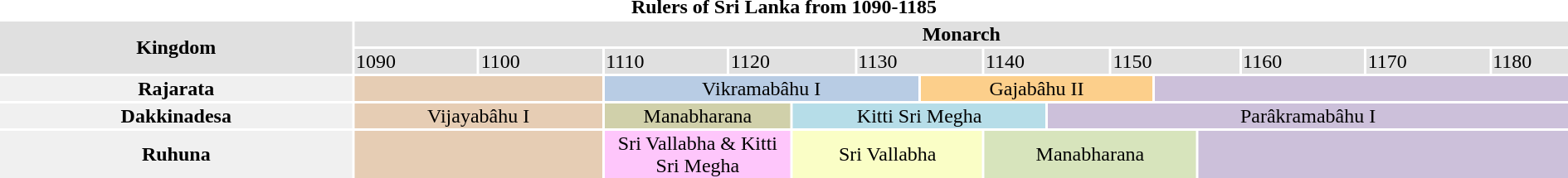<table style="margin:0.5em auto; clear: both; width: 100%; text-align: center;" class="toccolours">
<tr>
<td colspan=48><strong>Rulers of Sri Lanka from 1090-1185</strong></td>
</tr>
<tr bgcolor=#E0E0E0>
<td rowspan=2><strong>Kingdom</strong></td>
<td colspan=48><strong>Monarch</strong></td>
</tr>
<tr bgcolor=#E0E0E0 align=left>
<td colspan=5 width=8%>1090</td>
<td colspan=5 width=8%>1100</td>
<td colspan=5 width=8%>1110</td>
<td colspan=5 width=8%>1120</td>
<td colspan=5 width=8%>1130</td>
<td colspan=5 width=8%>1140</td>
<td colspan=5 width=8%>1150</td>
<td colspan=5 width=8%>1160</td>
<td colspan=5 width=8%>1170</td>
<td colspan=3 width=5%>1180</td>
</tr>
<tr>
<td bgcolor=#F0F0F0><strong>Rajarata</strong></td>
<td colspan=10 bgcolor=#E6CDB4></td>
<td colspan=11 bgcolor=#B8CCE4>Vikramabâhu I</td>
<td colspan=10 bgcolor=#FCCF8B>Gajabâhu II</td>
<td colspan=17 bgcolor=#CCC0DA></td>
</tr>
<tr>
<td bgcolor=#F0F0F0><strong>Dakkinadesa</strong></td>
<td colspan=10 bgcolor=#E6CDB4>Vijayabâhu I</td>
<td colspan=8 bgcolor=#D0D0AA>Manabharana</td>
<td colspan=8 bgcolor=#B6DDE8>Kitti Sri Megha</td>
<td colspan=22 bgcolor=#CCC0DA>Parâkramabâhu I</td>
</tr>
<tr>
<td bgcolor=#F0F0F0><strong>Ruhuna</strong></td>
<td colspan=10 bgcolor=#E6CDB4></td>
<td colspan=8 bgcolor=#FEC6FB>Sri Vallabha & Kitti Sri Megha</td>
<td colspan=7 bgcolor=#FAFEC6>Sri Vallabha</td>
<td colspan=7 bgcolor=#D7E4BC>Manabharana</td>
<td colspan=16 bgcolor=#CCC0DA></td>
</tr>
<tr>
</tr>
</table>
